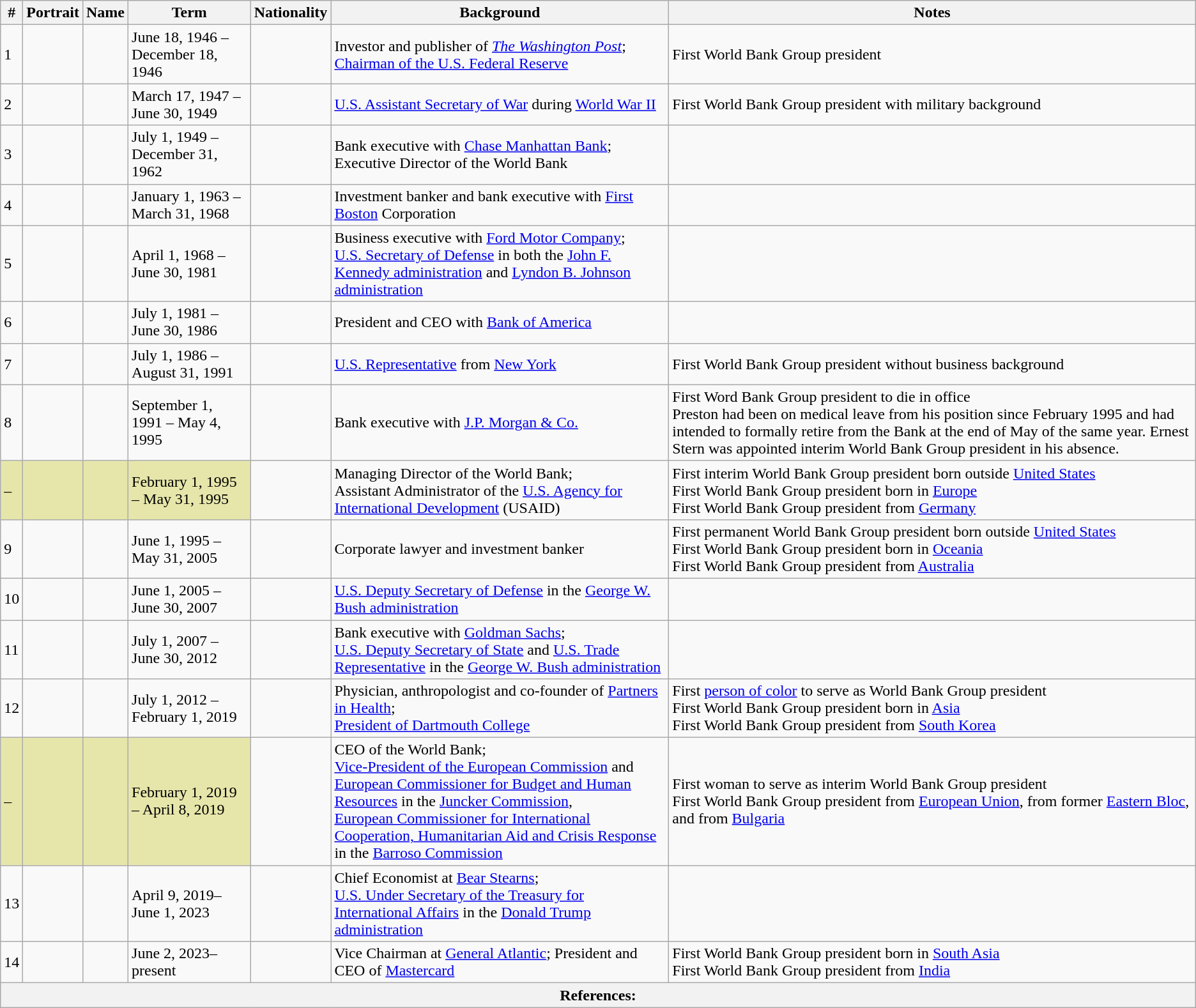<table class="wikitable">
<tr>
<th>#</th>
<th>Portrait</th>
<th>Name</th>
<th>Term</th>
<th>Nationality</th>
<th>Background</th>
<th>Notes</th>
</tr>
<tr>
<td>1</td>
<td></td>
<td></td>
<td>June 18, 1946 – December 18, 1946</td>
<td></td>
<td>Investor and publisher of <em><a href='#'>The Washington Post</a></em>; <br> <a href='#'>Chairman of the U.S. Federal Reserve</a></td>
<td>First World Bank Group president</td>
</tr>
<tr>
<td>2</td>
<td></td>
<td></td>
<td>March 17, 1947 – June 30, 1949</td>
<td></td>
<td><a href='#'>U.S. Assistant Secretary of War</a> during <a href='#'>World War II</a></td>
<td>First World Bank Group president with military background</td>
</tr>
<tr>
<td>3</td>
<td></td>
<td></td>
<td>July 1, 1949 – December 31, 1962</td>
<td></td>
<td>Bank executive with <a href='#'>Chase Manhattan Bank</a>; <br> Executive Director of the World Bank</td>
<td></td>
</tr>
<tr>
<td>4</td>
<td></td>
<td></td>
<td>January 1, 1963 – March 31, 1968</td>
<td></td>
<td>Investment banker and bank executive with <a href='#'>First Boston</a> Corporation</td>
<td></td>
</tr>
<tr>
<td>5</td>
<td></td>
<td></td>
<td>April 1, 1968 – June 30, 1981</td>
<td></td>
<td>Business executive with <a href='#'>Ford Motor Company</a>; <br> <a href='#'>U.S. Secretary of Defense</a> in both the <a href='#'>John F. Kennedy administration</a> and <a href='#'>Lyndon B. Johnson administration</a></td>
<td></td>
</tr>
<tr>
<td>6</td>
<td></td>
<td></td>
<td>July 1, 1981 – June 30, 1986</td>
<td></td>
<td>President and CEO with <a href='#'>Bank of America</a></td>
<td></td>
</tr>
<tr>
<td>7</td>
<td></td>
<td></td>
<td>July 1, 1986 – August 31, 1991</td>
<td></td>
<td><a href='#'>U.S. Representative</a> from <a href='#'>New York</a></td>
<td>First World Bank Group president without business background</td>
</tr>
<tr>
<td>8</td>
<td></td>
<td></td>
<td>September 1, 1991 – May 4, 1995</td>
<td></td>
<td>Bank executive with <a href='#'>J.P. Morgan & Co.</a></td>
<td>First Word Bank Group president to die in office <br> Preston had been on medical leave from his position since February 1995 and had intended to formally retire from the Bank at the end of May of the same year. Ernest Stern was appointed interim World Bank Group president in his absence.</td>
</tr>
<tr>
<td style="background:#e6e6aa;">–</td>
<td style="background:#e6e6aa;"></td>
<td style="background:#e6e6aa;"><br><br></td>
<td style="background:#e6e6aa;">February 1, 1995 – May 31, 1995</td>
<td></td>
<td>Managing Director of the World Bank; <br> Assistant Administrator of the <a href='#'>U.S. Agency for International Development</a> (USAID)</td>
<td>First interim World Bank Group president born outside <a href='#'>United States</a> <br> First World Bank Group president born in <a href='#'>Europe</a> <br> First World Bank Group president from <a href='#'>Germany</a></td>
</tr>
<tr>
<td>9</td>
<td></td>
<td></td>
<td>June 1, 1995 – May 31, 2005</td>
<td></td>
<td>Corporate lawyer and investment banker</td>
<td>First permanent World Bank Group president born outside <a href='#'>United States</a> <br> First World Bank Group president born in <a href='#'>Oceania</a> <br> First World Bank Group president from <a href='#'>Australia</a></td>
</tr>
<tr>
<td>10</td>
<td></td>
<td></td>
<td>June 1, 2005 – June 30, 2007</td>
<td></td>
<td><a href='#'>U.S. Deputy Secretary of Defense</a> in the <a href='#'>George W. Bush administration</a></td>
<td></td>
</tr>
<tr>
<td>11</td>
<td></td>
<td></td>
<td>July 1, 2007 – June 30, 2012</td>
<td></td>
<td>Bank executive with <a href='#'>Goldman Sachs</a>; <br> <a href='#'>U.S. Deputy Secretary of State</a> and <a href='#'>U.S. Trade Representative</a> in the <a href='#'>George W. Bush administration</a></td>
<td></td>
</tr>
<tr>
<td>12</td>
<td></td>
<td></td>
<td>July 1, 2012 – February 1, 2019</td>
<td></td>
<td>Physician, anthropologist and co-founder of <a href='#'>Partners in Health</a>; <br> <a href='#'>President of Dartmouth College</a></td>
<td>First <a href='#'>person of color</a> to serve as World Bank Group president <br> First World Bank Group president born in <a href='#'>Asia</a> <br> First World Bank Group president from <a href='#'>South Korea</a></td>
</tr>
<tr>
<td style="background:#e6e6aa;">–</td>
<td style="background:#e6e6aa;"></td>
<td style="background:#e6e6aa;"><br><br></td>
<td style="background:#e6e6aa;">February 1, 2019 – April 8, 2019</td>
<td></td>
<td>CEO of the World Bank; <br> <a href='#'>Vice-President of the European Commission</a> and <a href='#'>European Commissioner for Budget and Human Resources</a> in the <a href='#'>Juncker Commission</a>, <br> <a href='#'>European Commissioner for International Cooperation, Humanitarian Aid and Crisis Response</a> in the <a href='#'>Barroso Commission</a></td>
<td>First woman to serve as interim World Bank Group president <br> First World Bank Group president from <a href='#'>European Union</a>, from former <a href='#'>Eastern Bloc</a>, and from <a href='#'>Bulgaria</a></td>
</tr>
<tr>
<td>13</td>
<td></td>
<td></td>
<td>April 9, 2019–June 1, 2023</td>
<td></td>
<td>Chief Economist at <a href='#'>Bear Stearns</a>; <br> <a href='#'>U.S. Under Secretary of the Treasury for International Affairs</a> in the <a href='#'>Donald Trump administration</a></td>
<td></td>
</tr>
<tr>
<td>14</td>
<td></td>
<td></td>
<td>June 2, 2023–present</td>
<td></td>
<td>Vice Chairman at <a href='#'>General Atlantic</a>; President and CEO of <a href='#'>Mastercard</a></td>
<td>First World Bank Group president born in <a href='#'>South Asia</a> <br> First World Bank Group president from <a href='#'>India</a></td>
</tr>
<tr>
<th colspan=7>References:</th>
</tr>
</table>
